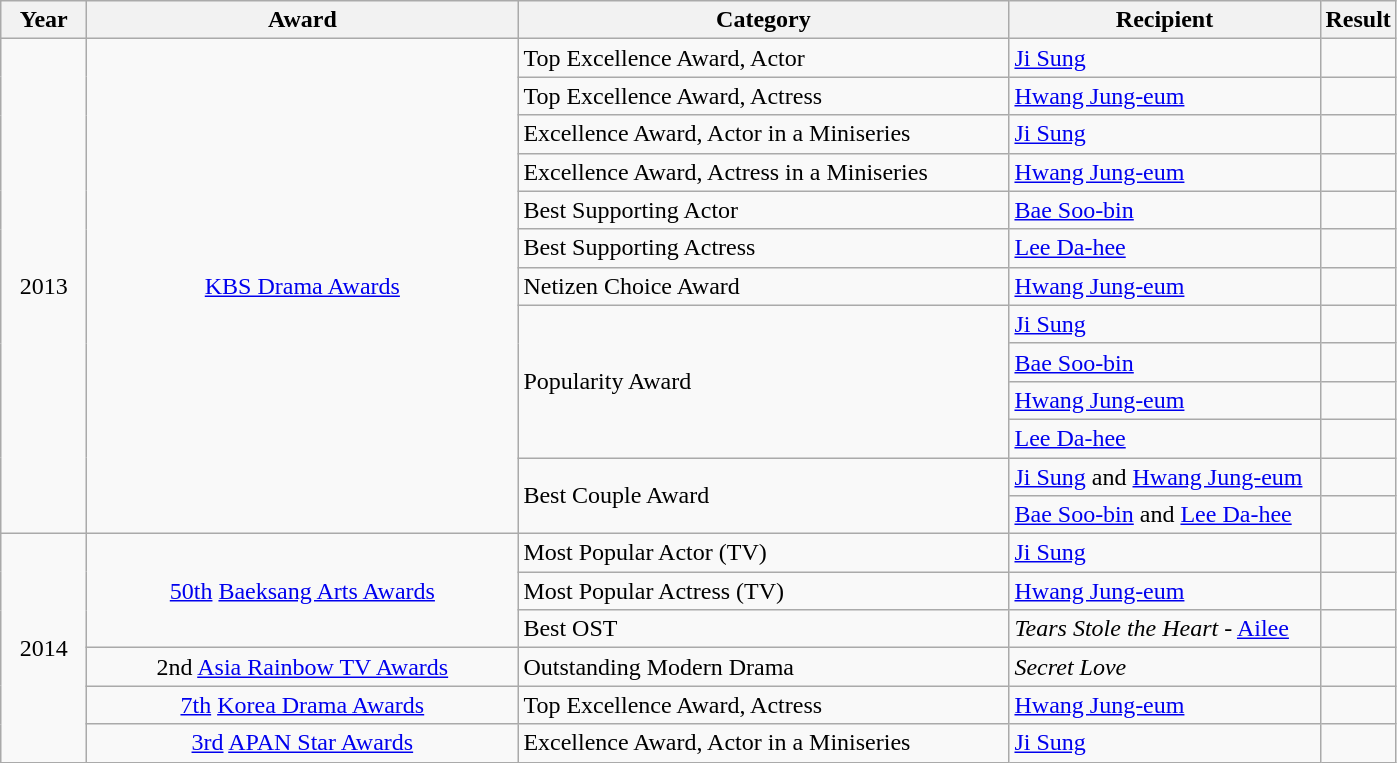<table class="wikitable">
<tr>
<th style="width:50px;">Year</th>
<th style="width:280px;">Award</th>
<th style="width:320px;">Category</th>
<th style="width:200px;">Recipient</th>
<th>Result</th>
</tr>
<tr>
<td rowspan="13" style="text-align:center">2013</td>
<td rowspan="13" style="text-align:center"><a href='#'>KBS Drama Awards</a></td>
<td>Top Excellence Award, Actor</td>
<td><a href='#'>Ji Sung</a></td>
<td></td>
</tr>
<tr>
<td>Top Excellence Award, Actress</td>
<td><a href='#'>Hwang Jung-eum</a></td>
<td></td>
</tr>
<tr>
<td>Excellence Award, Actor in a Miniseries</td>
<td><a href='#'>Ji Sung</a></td>
<td></td>
</tr>
<tr>
<td>Excellence Award, Actress in a Miniseries</td>
<td><a href='#'>Hwang Jung-eum</a></td>
<td></td>
</tr>
<tr>
<td>Best Supporting Actor</td>
<td><a href='#'>Bae Soo-bin</a></td>
<td></td>
</tr>
<tr>
<td>Best Supporting Actress</td>
<td><a href='#'>Lee Da-hee</a></td>
<td></td>
</tr>
<tr>
<td>Netizen Choice Award</td>
<td><a href='#'>Hwang Jung-eum</a></td>
<td></td>
</tr>
<tr>
<td rowspan="4">Popularity Award</td>
<td><a href='#'>Ji Sung</a></td>
<td></td>
</tr>
<tr>
<td><a href='#'>Bae Soo-bin</a></td>
<td></td>
</tr>
<tr>
<td><a href='#'>Hwang Jung-eum</a></td>
<td></td>
</tr>
<tr>
<td><a href='#'>Lee Da-hee</a></td>
<td></td>
</tr>
<tr>
<td rowspan="2">Best Couple Award</td>
<td><a href='#'>Ji Sung</a> and <a href='#'>Hwang Jung-eum</a></td>
<td></td>
</tr>
<tr>
<td><a href='#'>Bae Soo-bin</a> and <a href='#'>Lee Da-hee</a></td>
<td></td>
</tr>
<tr>
<td rowspan="6" style="text-align:center">2014</td>
<td rowspan="3" style="text-align:center"><a href='#'>50th</a> <a href='#'>Baeksang Arts Awards</a></td>
<td>Most Popular Actor (TV)</td>
<td><a href='#'>Ji Sung</a></td>
<td></td>
</tr>
<tr>
<td>Most Popular Actress (TV)</td>
<td><a href='#'>Hwang Jung-eum</a></td>
<td></td>
</tr>
<tr>
<td>Best OST</td>
<td><em>Tears Stole the Heart</em> - <a href='#'>Ailee</a></td>
<td></td>
</tr>
<tr>
<td rowspan="1" style="text-align:center">2nd <a href='#'>Asia Rainbow TV Awards</a></td>
<td>Outstanding Modern Drama</td>
<td><em>Secret Love</em></td>
<td></td>
</tr>
<tr>
<td rowspan="1" style="text-align:center"><a href='#'>7th</a> <a href='#'>Korea Drama Awards</a></td>
<td>Top Excellence Award, Actress</td>
<td><a href='#'>Hwang Jung-eum</a></td>
<td></td>
</tr>
<tr>
<td rowspan="1" style="text-align:center"><a href='#'>3rd</a> <a href='#'>APAN Star Awards</a></td>
<td>Excellence Award, Actor in a Miniseries</td>
<td><a href='#'>Ji Sung</a></td>
<td></td>
</tr>
</table>
